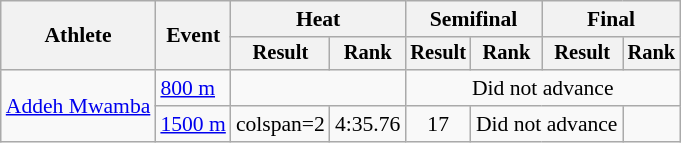<table class="wikitable" style="font-size:90%">
<tr>
<th rowspan=2>Athlete</th>
<th rowspan=2>Event</th>
<th colspan=2>Heat</th>
<th colspan=2>Semifinal</th>
<th colspan=2>Final</th>
</tr>
<tr style="font-size:95%">
<th>Result</th>
<th>Rank</th>
<th>Result</th>
<th>Rank</th>
<th>Result</th>
<th>Rank</th>
</tr>
<tr align=center>
<td align=left rowspan=2><a href='#'>Addeh Mwamba</a></td>
<td align=left><a href='#'>800 m</a></td>
<td colspan=2></td>
<td colspan=4>Did not advance</td>
</tr>
<tr align=center>
<td align=left><a href='#'>1500 m</a></td>
<td>colspan=2 </td>
<td>4:35.76</td>
<td>17</td>
<td colspan=2>Did not advance</td>
</tr>
</table>
